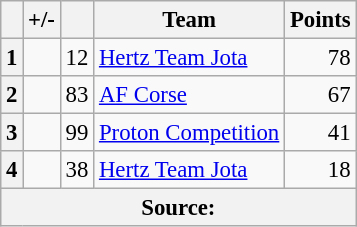<table class="wikitable" style="font-size:95%;">
<tr>
<th></th>
<th>+/-</th>
<th></th>
<th>Team</th>
<th>Points</th>
</tr>
<tr>
<th>1</th>
<td></td>
<td align=center>12</td>
<td> <a href='#'>Hertz Team Jota</a></td>
<td align=right>78</td>
</tr>
<tr>
<th>2</th>
<td></td>
<td align=center>83</td>
<td> <a href='#'>AF Corse</a></td>
<td align=right>67</td>
</tr>
<tr>
<th>3</th>
<td></td>
<td align=center>99</td>
<td> <a href='#'>Proton Competition</a></td>
<td align=right>41</td>
</tr>
<tr>
<th>4</th>
<td></td>
<td align=center>38</td>
<td> <a href='#'>Hertz Team Jota</a></td>
<td align=right>18</td>
</tr>
<tr>
<th colspan=5>Source:</th>
</tr>
</table>
